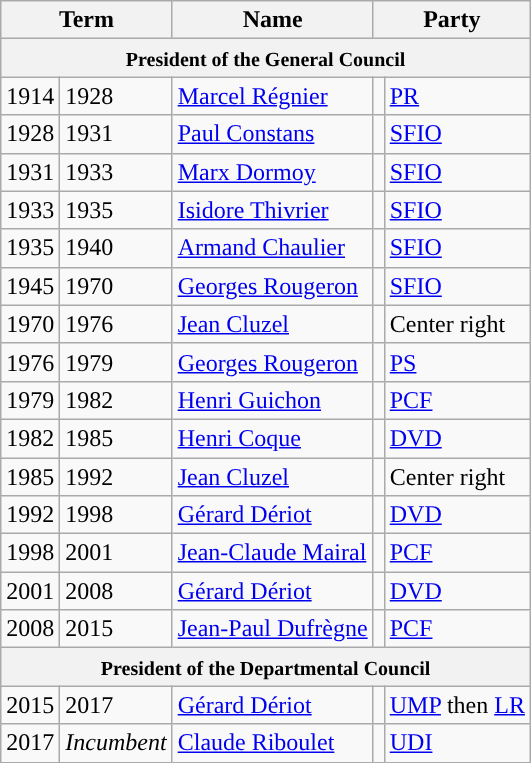<table class="wikitable">
<tr>
<th colspan="2">Term</th>
<th>Name</th>
<th colspan="2">Party</th>
</tr>
<tr>
<th colspan="5"><small>President of the General Council</small></th>
</tr>
<tr>
<td>1914</td>
<td>1928</td>
<td><a href='#'>Marcel Régnier</a></td>
<td style="color:inherit;background:"></td>
<td><a href='#'>PR</a></td>
</tr>
<tr>
<td>1928</td>
<td>1931</td>
<td><a href='#'>Paul Constans</a></td>
<td style="color:inherit;background:"></td>
<td><a href='#'>SFIO</a></td>
</tr>
<tr>
<td>1931</td>
<td>1933</td>
<td><a href='#'>Marx Dormoy</a></td>
<td style="color:inherit;background:"></td>
<td><a href='#'>SFIO</a></td>
</tr>
<tr>
<td>1933</td>
<td>1935</td>
<td><a href='#'>Isidore Thivrier</a></td>
<td style="color:inherit;background:"></td>
<td><a href='#'>SFIO</a></td>
</tr>
<tr>
<td>1935</td>
<td>1940</td>
<td><a href='#'>Armand Chaulier</a></td>
<td style="color:inherit;background:"></td>
<td><a href='#'>SFIO</a></td>
</tr>
<tr>
<td>1945</td>
<td>1970</td>
<td><a href='#'>Georges Rougeron</a></td>
<td style="color:inherit;background:"></td>
<td><a href='#'>SFIO</a></td>
</tr>
<tr>
<td>1970</td>
<td>1976</td>
<td><a href='#'>Jean Cluzel</a></td>
<td style="color:inherit;background:"></td>
<td>Center right</td>
</tr>
<tr>
<td>1976</td>
<td>1979</td>
<td><a href='#'>Georges Rougeron</a></td>
<td style="color:inherit;background:"></td>
<td><a href='#'>PS</a></td>
</tr>
<tr>
<td>1979</td>
<td>1982</td>
<td><a href='#'>Henri Guichon</a></td>
<td style="color:inherit;background:"></td>
<td><a href='#'>PCF</a></td>
</tr>
<tr>
<td>1982</td>
<td>1985</td>
<td><a href='#'>Henri Coque</a></td>
<td style="color:inherit;background:"></td>
<td><a href='#'>DVD</a></td>
</tr>
<tr>
<td>1985</td>
<td>1992</td>
<td><a href='#'>Jean Cluzel</a></td>
<td style="color:inherit;background:"></td>
<td>Center right</td>
</tr>
<tr>
<td>1992</td>
<td>1998</td>
<td><a href='#'>Gérard Dériot</a></td>
<td style="color:inherit;background:"></td>
<td><a href='#'>DVD</a></td>
</tr>
<tr>
<td>1998</td>
<td>2001</td>
<td><a href='#'>Jean-Claude Mairal</a></td>
<td style="color:inherit;background:"></td>
<td><a href='#'>PCF</a></td>
</tr>
<tr>
<td>2001</td>
<td>2008</td>
<td><a href='#'>Gérard Dériot</a></td>
<td style="color:inherit;background:"></td>
<td><a href='#'>DVD</a></td>
</tr>
<tr>
<td>2008</td>
<td>2015</td>
<td><a href='#'>Jean-Paul Dufrègne</a></td>
<td style="color:inherit;background:"></td>
<td><a href='#'>PCF</a></td>
</tr>
<tr>
<th colspan="5"><small>President of the Departmental Council</small></th>
</tr>
<tr>
<td>2015</td>
<td>2017</td>
<td><a href='#'>Gérard Dériot</a></td>
<td style="color:inherit;background:"></td>
<td><a href='#'>UMP</a> then <a href='#'>LR</a></td>
</tr>
<tr>
<td>2017</td>
<td><em>Incumbent</em></td>
<td><a href='#'>Claude Riboulet</a></td>
<td style="color:inherit;background:"></td>
<td><a href='#'>UDI</a></td>
</tr>
</table>
